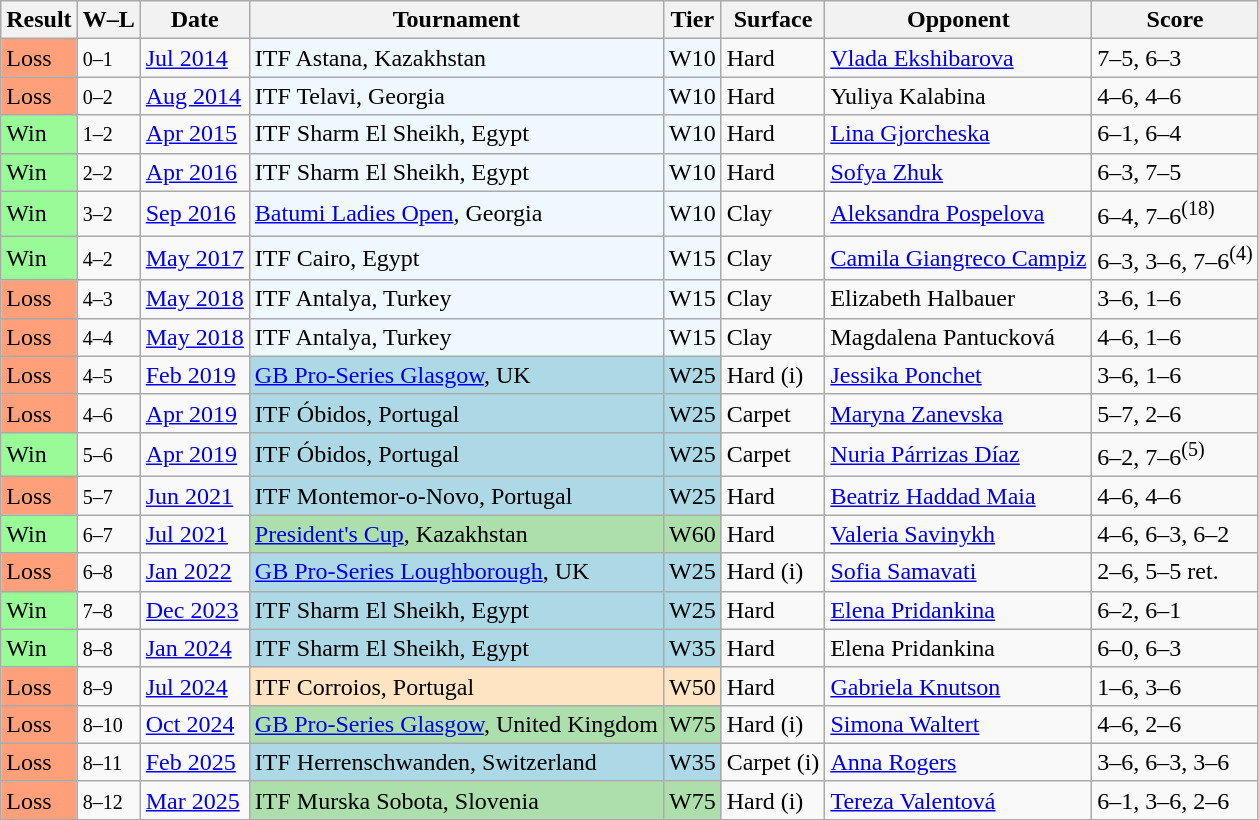<table class="sortable wikitable">
<tr>
<th>Result</th>
<th class="unsortable">W–L</th>
<th>Date</th>
<th>Tournament</th>
<th>Tier</th>
<th>Surface</th>
<th>Opponent</th>
<th class="unsortable">Score</th>
</tr>
<tr>
<td style="background:#ffa07a;">Loss</td>
<td><small>0–1</small></td>
<td><a href='#'>Jul 2014</a></td>
<td style="background:#f0f8ff;">ITF Astana, Kazakhstan</td>
<td style="background:#f0f8ff;">W10</td>
<td>Hard</td>
<td> <a href='#'>Vlada Ekshibarova</a></td>
<td>7–5, 6–3</td>
</tr>
<tr>
<td style="background:#ffa07a;">Loss</td>
<td><small>0–2</small></td>
<td><a href='#'>Aug 2014</a></td>
<td style="background:#f0f8ff;">ITF Telavi, Georgia</td>
<td style="background:#f0f8ff;">W10</td>
<td>Hard</td>
<td> Yuliya Kalabina</td>
<td>4–6, 4–6</td>
</tr>
<tr>
<td style="background:#98fb98;">Win</td>
<td><small>1–2</small></td>
<td><a href='#'>Apr 2015</a></td>
<td style="background:#f0f8ff;">ITF Sharm El Sheikh, Egypt</td>
<td style="background:#f0f8ff;">W10</td>
<td>Hard</td>
<td> <a href='#'>Lina Gjorcheska</a></td>
<td>6–1, 6–4</td>
</tr>
<tr>
<td style="background:#98fb98;">Win</td>
<td><small>2–2</small></td>
<td><a href='#'>Apr 2016</a></td>
<td style="background:#f0f8ff;">ITF Sharm El Sheikh, Egypt</td>
<td style="background:#f0f8ff;">W10</td>
<td>Hard</td>
<td> <a href='#'>Sofya Zhuk</a></td>
<td>6–3, 7–5</td>
</tr>
<tr>
<td style="background:#98fb98;">Win</td>
<td><small>3–2</small></td>
<td><a href='#'>Sep 2016</a></td>
<td style="background:#f0f8ff;"><a href='#'>Batumi Ladies Open</a>, Georgia</td>
<td style="background:#f0f8ff;">W10</td>
<td>Clay</td>
<td> <a href='#'>Aleksandra Pospelova</a></td>
<td>6–4, 7–6<sup>(18)</sup></td>
</tr>
<tr>
<td style="background:#98fb98;">Win</td>
<td><small>4–2</small></td>
<td><a href='#'>May 2017</a></td>
<td style="background:#f0f8ff;">ITF Cairo, Egypt</td>
<td style="background:#f0f8ff;">W15</td>
<td>Clay</td>
<td> <a href='#'>Camila Giangreco Campiz</a></td>
<td>6–3, 3–6, 7–6<sup>(4)</sup></td>
</tr>
<tr>
<td style="background:#ffa07a;">Loss</td>
<td><small>4–3</small></td>
<td><a href='#'>May 2018</a></td>
<td style="background:#f0f8ff;">ITF Antalya, Turkey</td>
<td style="background:#f0f8ff;">W15</td>
<td>Clay</td>
<td> Elizabeth Halbauer</td>
<td>3–6, 1–6</td>
</tr>
<tr>
<td style="background:#ffa07a;">Loss</td>
<td><small>4–4</small></td>
<td><a href='#'>May 2018</a></td>
<td style="background:#f0f8ff;">ITF Antalya, Turkey</td>
<td style="background:#f0f8ff;">W15</td>
<td>Clay</td>
<td> Magdalena Pantucková</td>
<td>4–6, 1–6</td>
</tr>
<tr>
<td style="background:#ffa07a;">Loss</td>
<td><small>4–5</small></td>
<td><a href='#'>Feb 2019</a></td>
<td style="background:lightblue;"><a href='#'>GB Pro-Series Glasgow</a>, UK</td>
<td style="background:lightblue;">W25</td>
<td>Hard (i)</td>
<td> <a href='#'>Jessika Ponchet</a></td>
<td>3–6, 1–6</td>
</tr>
<tr>
<td style="background:#ffa07a;">Loss</td>
<td><small>4–6</small></td>
<td><a href='#'>Apr 2019</a></td>
<td style="background:lightblue;">ITF Óbidos, Portugal</td>
<td style="background:lightblue;">W25</td>
<td>Carpet</td>
<td> <a href='#'>Maryna Zanevska</a></td>
<td>5–7, 2–6</td>
</tr>
<tr>
<td style="background:#98fb98;">Win</td>
<td><small>5–6</small></td>
<td><a href='#'>Apr 2019</a></td>
<td style="background:lightblue;">ITF Óbidos, Portugal</td>
<td style="background:lightblue;">W25</td>
<td>Carpet</td>
<td> <a href='#'>Nuria Párrizas Díaz</a></td>
<td>6–2, 7–6<sup>(5)</sup></td>
</tr>
<tr>
<td style="background:#ffa07a;">Loss</td>
<td><small>5–7</small></td>
<td><a href='#'>Jun 2021</a></td>
<td style="background:lightblue;">ITF Montemor-o-Novo, Portugal</td>
<td style="background:lightblue;">W25</td>
<td>Hard</td>
<td> <a href='#'>Beatriz Haddad Maia</a></td>
<td>4–6, 4–6</td>
</tr>
<tr>
<td style="background:#98fb98;">Win</td>
<td><small>6–7</small></td>
<td><a href='#'>Jul 2021</a></td>
<td style="background:#addfad;"><a href='#'>President's Cup</a>, Kazakhstan</td>
<td style="background:#addfad;">W60</td>
<td>Hard</td>
<td> <a href='#'>Valeria Savinykh</a></td>
<td>4–6, 6–3, 6–2</td>
</tr>
<tr>
<td style="background:#ffa07a;">Loss</td>
<td><small>6–8</small></td>
<td><a href='#'>Jan 2022</a></td>
<td style="background:lightblue;"><a href='#'>GB Pro-Series Loughborough</a>, UK</td>
<td style="background:lightblue;">W25</td>
<td>Hard (i)</td>
<td> <a href='#'>Sofia Samavati</a></td>
<td>2–6, 5–5 ret.</td>
</tr>
<tr>
<td style="background:#98fb98;">Win</td>
<td><small>7–8</small></td>
<td><a href='#'>Dec 2023</a></td>
<td style="background:lightblue;">ITF Sharm El Sheikh, Egypt</td>
<td style="background:lightblue;">W25</td>
<td>Hard</td>
<td> <a href='#'>Elena Pridankina</a></td>
<td>6–2, 6–1</td>
</tr>
<tr>
<td style="background:#98fb98;">Win</td>
<td><small>8–8</small></td>
<td><a href='#'>Jan 2024</a></td>
<td style="background:lightblue;">ITF Sharm El Sheikh, Egypt</td>
<td style="background:lightblue;">W35</td>
<td>Hard</td>
<td> Elena Pridankina</td>
<td>6–0, 6–3</td>
</tr>
<tr>
<td style="background:#ffa07a;">Loss</td>
<td><small>8–9</small></td>
<td><a href='#'>Jul 2024</a></td>
<td style="background:#ffe4c4;">ITF Corroios, Portugal</td>
<td style="background:#ffe4c4;">W50</td>
<td>Hard</td>
<td> <a href='#'>Gabriela Knutson</a></td>
<td>1–6, 3–6</td>
</tr>
<tr>
<td style="background:#ffa07a;">Loss</td>
<td><small>8–10</small></td>
<td><a href='#'>Oct 2024</a></td>
<td style="background:#addfad;"><a href='#'>GB Pro-Series Glasgow</a>, United Kingdom</td>
<td style="background:#addfad;">W75</td>
<td>Hard (i)</td>
<td> <a href='#'>Simona Waltert</a></td>
<td>4–6, 2–6</td>
</tr>
<tr>
<td style="background:#ffa07a;">Loss</td>
<td><small>8–11</small></td>
<td><a href='#'>Feb 2025</a></td>
<td style="background:lightblue;">ITF Herrenschwanden, Switzerland</td>
<td style="background:lightblue;">W35</td>
<td>Carpet (i)</td>
<td> <a href='#'>Anna Rogers</a></td>
<td>3–6, 6–3, 3–6</td>
</tr>
<tr>
<td style="background:#ffa07a;">Loss</td>
<td><small>8–12</small></td>
<td><a href='#'>Mar 2025</a></td>
<td style="background:#addfad;">ITF Murska Sobota, Slovenia</td>
<td style="background:#addfad;">W75</td>
<td>Hard (i)</td>
<td> <a href='#'>Tereza Valentová</a></td>
<td>6–1, 3–6, 2–6</td>
</tr>
</table>
